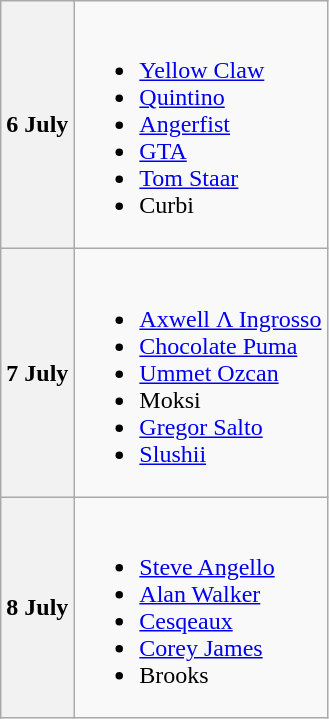<table class="wikitable">
<tr>
<th>6 July</th>
<td><br><ul><li><a href='#'>Yellow Claw</a></li><li><a href='#'>Quintino</a></li><li><a href='#'>Angerfist</a></li><li><a href='#'>GTA</a></li><li><a href='#'>Tom Staar</a></li><li>Curbi</li></ul></td>
</tr>
<tr>
<th>7 July</th>
<td><br><ul><li><a href='#'>Axwell Λ Ingrosso</a></li><li><a href='#'>Chocolate Puma</a></li><li><a href='#'>Ummet Ozcan</a></li><li>Moksi</li><li><a href='#'>Gregor Salto</a></li><li><a href='#'>Slushii</a></li></ul></td>
</tr>
<tr>
<th>8 July</th>
<td><br><ul><li><a href='#'>Steve Angello</a></li><li><a href='#'>Alan Walker</a></li><li><a href='#'>Cesqeaux</a></li><li><a href='#'>Corey James</a></li><li>Brooks</li></ul></td>
</tr>
</table>
